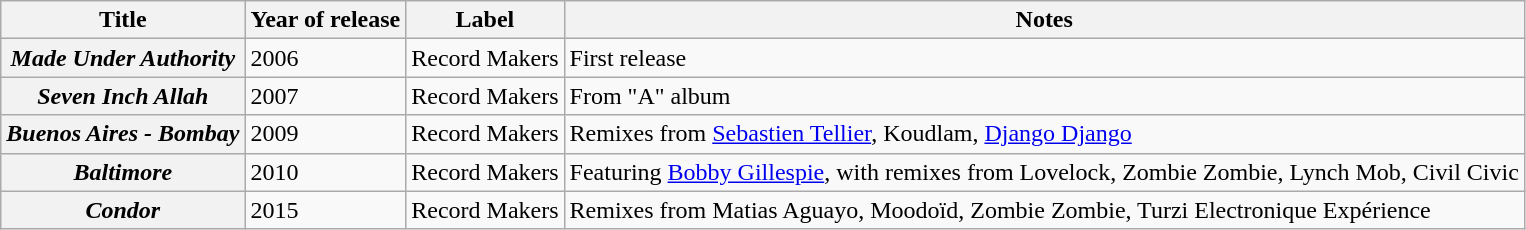<table class="wikitable" border="1">
<tr>
<th scope="col">Title</th>
<th scope="col">Year of release</th>
<th scope="col">Label</th>
<th scope="col">Notes</th>
</tr>
<tr>
<th scope="row"><em>Made Under Authority</em></th>
<td>2006</td>
<td>Record Makers</td>
<td>First release</td>
</tr>
<tr>
<th scope="row"><em>Seven Inch Allah</em></th>
<td>2007</td>
<td>Record Makers</td>
<td>From "A" album</td>
</tr>
<tr>
<th scope="row"><em>Buenos Aires - Bombay</em></th>
<td>2009</td>
<td>Record Makers</td>
<td>Remixes from <a href='#'>Sebastien Tellier</a>, Koudlam, <a href='#'>Django Django</a></td>
</tr>
<tr>
<th scope="row"><em>Baltimore</em></th>
<td>2010</td>
<td>Record Makers</td>
<td>Featuring <a href='#'>Bobby Gillespie</a>, with remixes from Lovelock, Zombie Zombie, Lynch Mob, Civil Civic</td>
</tr>
<tr>
<th scope="row"><em>Condor</em></th>
<td>2015</td>
<td>Record Makers</td>
<td>Remixes from Matias Aguayo, Moodoïd, Zombie Zombie, Turzi Electronique Expérience</td>
</tr>
</table>
